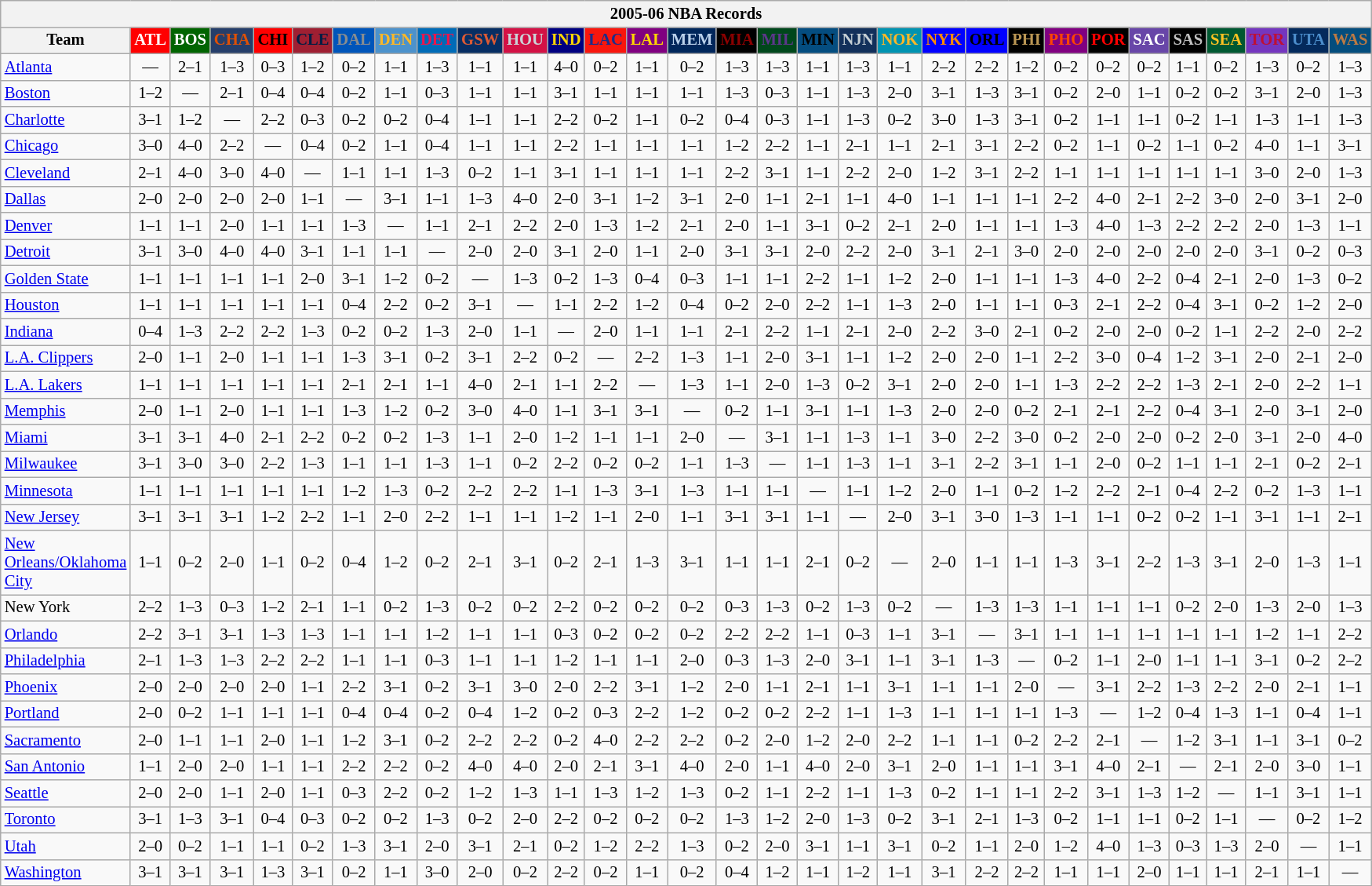<table class="wikitable" style="font-size:86%; text-align:center;">
<tr>
<th colspan=31>2005-06 NBA Records</th>
</tr>
<tr>
<th width=100>Team</th>
<th style="background:#FF0000;color:#FFFFFF;width=35">ATL</th>
<th style="background:#006400;color:#FFFFFF;width=35">BOS</th>
<th style="background:#253E6A;color:#DF5106;width=35">CHA</th>
<th style="background:#FF0000;color:#000000;width=35">CHI</th>
<th style="background:#9F1F32;color:#001D43;width=35">CLE</th>
<th style="background:#0055BA;color:#898D8F;width=35">DAL</th>
<th style="background:#4C92CC;color:#FDB827;width=35">DEN</th>
<th style="background:#006BB7;color:#ED164B;width=35">DET</th>
<th style="background:#072E63;color:#DC5A34;width=35">GSW</th>
<th style="background:#D31145;color:#CBD4D8;width=35">HOU</th>
<th style="background:#000080;color:#FFD700;width=35">IND</th>
<th style="background:#F9160D;color:#1A2E8B;width=35">LAC</th>
<th style="background:#800080;color:#FFD700;width=35">LAL</th>
<th style="background:#00265B;color:#BAD1EB;width=35">MEM</th>
<th style="background:#000000;color:#8B0000;width=35">MIA</th>
<th style="background:#00471B;color:#5C378A;width=35">MIL</th>
<th style="background:#044D80;color:#000000;width=35">MIN</th>
<th style="background:#12305B;color:#C4CED4;width=35">NJN</th>
<th style="background:#0093B1;color:#FDB827;width=35">NOK</th>
<th style="background:#0000FF;color:#FF8C00;width=35">NYK</th>
<th style="background:#0000FF;color:#000000;width=35">ORL</th>
<th style="background:#000000;color:#BB9754;width=35">PHI</th>
<th style="background:#800080;color:#FF4500;width=35">PHO</th>
<th style="background:#000000;color:#FF0000;width=35">POR</th>
<th style="background:#6846A8;color:#FFFFFF;width=35">SAC</th>
<th style="background:#000000;color:#C0C0C0;width=35">SAS</th>
<th style="background:#005831;color:#FFC322;width=35">SEA</th>
<th style="background:#7436BF;color:#BE0F34;width=35">TOR</th>
<th style="background:#042A5C;color:#4C8ECC;width=35">UTA</th>
<th style="background:#044D7D;color:#BC7A44;width=35">WAS</th>
</tr>
<tr>
<td style="text-align:left;"><a href='#'>Atlanta</a></td>
<td>—</td>
<td>2–1</td>
<td>1–3</td>
<td>0–3</td>
<td>1–2</td>
<td>0–2</td>
<td>1–1</td>
<td>1–3</td>
<td>1–1</td>
<td>1–1</td>
<td>4–0</td>
<td>0–2</td>
<td>1–1</td>
<td>0–2</td>
<td>1–3</td>
<td>1–3</td>
<td>1–1</td>
<td>1–3</td>
<td>1–1</td>
<td>2–2</td>
<td>2–2</td>
<td>1–2</td>
<td>0–2</td>
<td>0–2</td>
<td>0–2</td>
<td>1–1</td>
<td>0–2</td>
<td>1–3</td>
<td>0–2</td>
<td>1–3</td>
</tr>
<tr>
<td style="text-align:left;"><a href='#'>Boston</a></td>
<td>1–2</td>
<td>—</td>
<td>2–1</td>
<td>0–4</td>
<td>0–4</td>
<td>0–2</td>
<td>1–1</td>
<td>0–3</td>
<td>1–1</td>
<td>1–1</td>
<td>3–1</td>
<td>1–1</td>
<td>1–1</td>
<td>1–1</td>
<td>1–3</td>
<td>0–3</td>
<td>1–1</td>
<td>1–3</td>
<td>2–0</td>
<td>3–1</td>
<td>1–3</td>
<td>3–1</td>
<td>0–2</td>
<td>2–0</td>
<td>1–1</td>
<td>0–2</td>
<td>0–2</td>
<td>3–1</td>
<td>2–0</td>
<td>1–3</td>
</tr>
<tr>
<td style="text-align:left;"><a href='#'>Charlotte</a></td>
<td>3–1</td>
<td>1–2</td>
<td>—</td>
<td>2–2</td>
<td>0–3</td>
<td>0–2</td>
<td>0–2</td>
<td>0–4</td>
<td>1–1</td>
<td>1–1</td>
<td>2–2</td>
<td>0–2</td>
<td>1–1</td>
<td>0–2</td>
<td>0–4</td>
<td>0–3</td>
<td>1–1</td>
<td>1–3</td>
<td>0–2</td>
<td>3–0</td>
<td>1–3</td>
<td>3–1</td>
<td>0–2</td>
<td>1–1</td>
<td>1–1</td>
<td>0–2</td>
<td>1–1</td>
<td>1–3</td>
<td>1–1</td>
<td>1–3</td>
</tr>
<tr>
<td style="text-align:left;"><a href='#'>Chicago</a></td>
<td>3–0</td>
<td>4–0</td>
<td>2–2</td>
<td>—</td>
<td>0–4</td>
<td>0–2</td>
<td>1–1</td>
<td>0–4</td>
<td>1–1</td>
<td>1–1</td>
<td>2–2</td>
<td>1–1</td>
<td>1–1</td>
<td>1–1</td>
<td>1–2</td>
<td>2–2</td>
<td>1–1</td>
<td>2–1</td>
<td>1–1</td>
<td>2–1</td>
<td>3–1</td>
<td>2–2</td>
<td>0–2</td>
<td>1–1</td>
<td>0–2</td>
<td>1–1</td>
<td>0–2</td>
<td>4–0</td>
<td>1–1</td>
<td>3–1</td>
</tr>
<tr>
<td style="text-align:left;"><a href='#'>Cleveland</a></td>
<td>2–1</td>
<td>4–0</td>
<td>3–0</td>
<td>4–0</td>
<td>—</td>
<td>1–1</td>
<td>1–1</td>
<td>1–3</td>
<td>0–2</td>
<td>1–1</td>
<td>3–1</td>
<td>1–1</td>
<td>1–1</td>
<td>1–1</td>
<td>2–2</td>
<td>3–1</td>
<td>1–1</td>
<td>2–2</td>
<td>2–0</td>
<td>1–2</td>
<td>3–1</td>
<td>2–2</td>
<td>1–1</td>
<td>1–1</td>
<td>1–1</td>
<td>1–1</td>
<td>1–1</td>
<td>3–0</td>
<td>2–0</td>
<td>1–3</td>
</tr>
<tr>
<td style="text-align:left;"><a href='#'>Dallas</a></td>
<td>2–0</td>
<td>2–0</td>
<td>2–0</td>
<td>2–0</td>
<td>1–1</td>
<td>—</td>
<td>3–1</td>
<td>1–1</td>
<td>1–3</td>
<td>4–0</td>
<td>2–0</td>
<td>3–1</td>
<td>1–2</td>
<td>3–1</td>
<td>2–0</td>
<td>1–1</td>
<td>2–1</td>
<td>1–1</td>
<td>4–0</td>
<td>1–1</td>
<td>1–1</td>
<td>1–1</td>
<td>2–2</td>
<td>4–0</td>
<td>2–1</td>
<td>2–2</td>
<td>3–0</td>
<td>2–0</td>
<td>3–1</td>
<td>2–0</td>
</tr>
<tr>
<td style="text-align:left;"><a href='#'>Denver</a></td>
<td>1–1</td>
<td>1–1</td>
<td>2–0</td>
<td>1–1</td>
<td>1–1</td>
<td>1–3</td>
<td>—</td>
<td>1–1</td>
<td>2–1</td>
<td>2–2</td>
<td>2–0</td>
<td>1–3</td>
<td>1–2</td>
<td>2–1</td>
<td>2–0</td>
<td>1–1</td>
<td>3–1</td>
<td>0–2</td>
<td>2–1</td>
<td>2–0</td>
<td>1–1</td>
<td>1–1</td>
<td>1–3</td>
<td>4–0</td>
<td>1–3</td>
<td>2–2</td>
<td>2–2</td>
<td>2–0</td>
<td>1–3</td>
<td>1–1</td>
</tr>
<tr>
<td style="text-align:left;"><a href='#'>Detroit</a></td>
<td>3–1</td>
<td>3–0</td>
<td>4–0</td>
<td>4–0</td>
<td>3–1</td>
<td>1–1</td>
<td>1–1</td>
<td>—</td>
<td>2–0</td>
<td>2–0</td>
<td>3–1</td>
<td>2–0</td>
<td>1–1</td>
<td>2–0</td>
<td>3–1</td>
<td>3–1</td>
<td>2–0</td>
<td>2–2</td>
<td>2–0</td>
<td>3–1</td>
<td>2–1</td>
<td>3–0</td>
<td>2–0</td>
<td>2–0</td>
<td>2–0</td>
<td>2–0</td>
<td>2–0</td>
<td>3–1</td>
<td>0–2</td>
<td>0–3</td>
</tr>
<tr>
<td style="text-align:left;"><a href='#'>Golden State</a></td>
<td>1–1</td>
<td>1–1</td>
<td>1–1</td>
<td>1–1</td>
<td>2–0</td>
<td>3–1</td>
<td>1–2</td>
<td>0–2</td>
<td>—</td>
<td>1–3</td>
<td>0–2</td>
<td>1–3</td>
<td>0–4</td>
<td>0–3</td>
<td>1–1</td>
<td>1–1</td>
<td>2–2</td>
<td>1–1</td>
<td>1–2</td>
<td>2–0</td>
<td>1–1</td>
<td>1–1</td>
<td>1–3</td>
<td>4–0</td>
<td>2–2</td>
<td>0–4</td>
<td>2–1</td>
<td>2–0</td>
<td>1–3</td>
<td>0–2</td>
</tr>
<tr>
<td style="text-align:left;"><a href='#'>Houston</a></td>
<td>1–1</td>
<td>1–1</td>
<td>1–1</td>
<td>1–1</td>
<td>1–1</td>
<td>0–4</td>
<td>2–2</td>
<td>0–2</td>
<td>3–1</td>
<td>—</td>
<td>1–1</td>
<td>2–2</td>
<td>1–2</td>
<td>0–4</td>
<td>0–2</td>
<td>2–0</td>
<td>2–2</td>
<td>1–1</td>
<td>1–3</td>
<td>2–0</td>
<td>1–1</td>
<td>1–1</td>
<td>0–3</td>
<td>2–1</td>
<td>2–2</td>
<td>0–4</td>
<td>3–1</td>
<td>0–2</td>
<td>1–2</td>
<td>2–0</td>
</tr>
<tr>
<td style="text-align:left;"><a href='#'>Indiana</a></td>
<td>0–4</td>
<td>1–3</td>
<td>2–2</td>
<td>2–2</td>
<td>1–3</td>
<td>0–2</td>
<td>0–2</td>
<td>1–3</td>
<td>2–0</td>
<td>1–1</td>
<td>—</td>
<td>2–0</td>
<td>1–1</td>
<td>1–1</td>
<td>2–1</td>
<td>2–2</td>
<td>1–1</td>
<td>2–1</td>
<td>2–0</td>
<td>2–2</td>
<td>3–0</td>
<td>2–1</td>
<td>0–2</td>
<td>2–0</td>
<td>2–0</td>
<td>0–2</td>
<td>1–1</td>
<td>2–2</td>
<td>2–0</td>
<td>2–2</td>
</tr>
<tr>
<td style="text-align:left;"><a href='#'>L.A. Clippers</a></td>
<td>2–0</td>
<td>1–1</td>
<td>2–0</td>
<td>1–1</td>
<td>1–1</td>
<td>1–3</td>
<td>3–1</td>
<td>0–2</td>
<td>3–1</td>
<td>2–2</td>
<td>0–2</td>
<td>—</td>
<td>2–2</td>
<td>1–3</td>
<td>1–1</td>
<td>2–0</td>
<td>3–1</td>
<td>1–1</td>
<td>1–2</td>
<td>2–0</td>
<td>2–0</td>
<td>1–1</td>
<td>2–2</td>
<td>3–0</td>
<td>0–4</td>
<td>1–2</td>
<td>3–1</td>
<td>2–0</td>
<td>2–1</td>
<td>2–0</td>
</tr>
<tr>
<td style="text-align:left;"><a href='#'>L.A. Lakers</a></td>
<td>1–1</td>
<td>1–1</td>
<td>1–1</td>
<td>1–1</td>
<td>1–1</td>
<td>2–1</td>
<td>2–1</td>
<td>1–1</td>
<td>4–0</td>
<td>2–1</td>
<td>1–1</td>
<td>2–2</td>
<td>—</td>
<td>1–3</td>
<td>1–1</td>
<td>2–0</td>
<td>1–3</td>
<td>0–2</td>
<td>3–1</td>
<td>2–0</td>
<td>2–0</td>
<td>1–1</td>
<td>1–3</td>
<td>2–2</td>
<td>2–2</td>
<td>1–3</td>
<td>2–1</td>
<td>2–0</td>
<td>2–2</td>
<td>1–1</td>
</tr>
<tr>
<td style="text-align:left;"><a href='#'>Memphis</a></td>
<td>2–0</td>
<td>1–1</td>
<td>2–0</td>
<td>1–1</td>
<td>1–1</td>
<td>1–3</td>
<td>1–2</td>
<td>0–2</td>
<td>3–0</td>
<td>4–0</td>
<td>1–1</td>
<td>3–1</td>
<td>3–1</td>
<td>—</td>
<td>0–2</td>
<td>1–1</td>
<td>3–1</td>
<td>1–1</td>
<td>1–3</td>
<td>2–0</td>
<td>2–0</td>
<td>0–2</td>
<td>2–1</td>
<td>2–1</td>
<td>2–2</td>
<td>0–4</td>
<td>3–1</td>
<td>2–0</td>
<td>3–1</td>
<td>2–0</td>
</tr>
<tr>
<td style="text-align:left;"><a href='#'>Miami</a></td>
<td>3–1</td>
<td>3–1</td>
<td>4–0</td>
<td>2–1</td>
<td>2–2</td>
<td>0–2</td>
<td>0–2</td>
<td>1–3</td>
<td>1–1</td>
<td>2–0</td>
<td>1–2</td>
<td>1–1</td>
<td>1–1</td>
<td>2–0</td>
<td>—</td>
<td>3–1</td>
<td>1–1</td>
<td>1–3</td>
<td>1–1</td>
<td>3–0</td>
<td>2–2</td>
<td>3–0</td>
<td>0–2</td>
<td>2–0</td>
<td>2–0</td>
<td>0–2</td>
<td>2–0</td>
<td>3–1</td>
<td>2–0</td>
<td>4–0</td>
</tr>
<tr>
<td style="text-align:left;"><a href='#'>Milwaukee</a></td>
<td>3–1</td>
<td>3–0</td>
<td>3–0</td>
<td>2–2</td>
<td>1–3</td>
<td>1–1</td>
<td>1–1</td>
<td>1–3</td>
<td>1–1</td>
<td>0–2</td>
<td>2–2</td>
<td>0–2</td>
<td>0–2</td>
<td>1–1</td>
<td>1–3</td>
<td>—</td>
<td>1–1</td>
<td>1–3</td>
<td>1–1</td>
<td>3–1</td>
<td>2–2</td>
<td>3–1</td>
<td>1–1</td>
<td>2–0</td>
<td>0–2</td>
<td>1–1</td>
<td>1–1</td>
<td>2–1</td>
<td>0–2</td>
<td>2–1</td>
</tr>
<tr>
<td style="text-align:left;"><a href='#'>Minnesota</a></td>
<td>1–1</td>
<td>1–1</td>
<td>1–1</td>
<td>1–1</td>
<td>1–1</td>
<td>1–2</td>
<td>1–3</td>
<td>0–2</td>
<td>2–2</td>
<td>2–2</td>
<td>1–1</td>
<td>1–3</td>
<td>3–1</td>
<td>1–3</td>
<td>1–1</td>
<td>1–1</td>
<td>—</td>
<td>1–1</td>
<td>1–2</td>
<td>2–0</td>
<td>1–1</td>
<td>0–2</td>
<td>1–2</td>
<td>2–2</td>
<td>2–1</td>
<td>0–4</td>
<td>2–2</td>
<td>0–2</td>
<td>1–3</td>
<td>1–1</td>
</tr>
<tr>
<td style="text-align:left;"><a href='#'>New Jersey</a></td>
<td>3–1</td>
<td>3–1</td>
<td>3–1</td>
<td>1–2</td>
<td>2–2</td>
<td>1–1</td>
<td>2–0</td>
<td>2–2</td>
<td>1–1</td>
<td>1–1</td>
<td>1–2</td>
<td>1–1</td>
<td>2–0</td>
<td>1–1</td>
<td>3–1</td>
<td>3–1</td>
<td>1–1</td>
<td>—</td>
<td>2–0</td>
<td>3–1</td>
<td>3–0</td>
<td>1–3</td>
<td>1–1</td>
<td>1–1</td>
<td>0–2</td>
<td>0–2</td>
<td>1–1</td>
<td>3–1</td>
<td>1–1</td>
<td>2–1</td>
</tr>
<tr>
<td style="text-align:left;"><a href='#'>New Orleans/Oklahoma City</a></td>
<td>1–1</td>
<td>0–2</td>
<td>2–0</td>
<td>1–1</td>
<td>0–2</td>
<td>0–4</td>
<td>1–2</td>
<td>0–2</td>
<td>2–1</td>
<td>3–1</td>
<td>0–2</td>
<td>2–1</td>
<td>1–3</td>
<td>3–1</td>
<td>1–1</td>
<td>1–1</td>
<td>2–1</td>
<td>0–2</td>
<td>—</td>
<td>2–0</td>
<td>1–1</td>
<td>1–1</td>
<td>1–3</td>
<td>3–1</td>
<td>2–2</td>
<td>1–3</td>
<td>3–1</td>
<td>2–0</td>
<td>1–3</td>
<td>1–1</td>
</tr>
<tr>
<td style="text-align:left;">New York</td>
<td>2–2</td>
<td>1–3</td>
<td>0–3</td>
<td>1–2</td>
<td>2–1</td>
<td>1–1</td>
<td>0–2</td>
<td>1–3</td>
<td>0–2</td>
<td>0–2</td>
<td>2–2</td>
<td>0–2</td>
<td>0–2</td>
<td>0–2</td>
<td>0–3</td>
<td>1–3</td>
<td>0–2</td>
<td>1–3</td>
<td>0–2</td>
<td>—</td>
<td>1–3</td>
<td>1–3</td>
<td>1–1</td>
<td>1–1</td>
<td>1–1</td>
<td>0–2</td>
<td>2–0</td>
<td>1–3</td>
<td>2–0</td>
<td>1–3</td>
</tr>
<tr>
<td style="text-align:left;"><a href='#'>Orlando</a></td>
<td>2–2</td>
<td>3–1</td>
<td>3–1</td>
<td>1–3</td>
<td>1–3</td>
<td>1–1</td>
<td>1–1</td>
<td>1–2</td>
<td>1–1</td>
<td>1–1</td>
<td>0–3</td>
<td>0–2</td>
<td>0–2</td>
<td>0–2</td>
<td>2–2</td>
<td>2–2</td>
<td>1–1</td>
<td>0–3</td>
<td>1–1</td>
<td>3–1</td>
<td>—</td>
<td>3–1</td>
<td>1–1</td>
<td>1–1</td>
<td>1–1</td>
<td>1–1</td>
<td>1–1</td>
<td>1–2</td>
<td>1–1</td>
<td>2–2</td>
</tr>
<tr>
<td style="text-align:left;"><a href='#'>Philadelphia</a></td>
<td>2–1</td>
<td>1–3</td>
<td>1–3</td>
<td>2–2</td>
<td>2–2</td>
<td>1–1</td>
<td>1–1</td>
<td>0–3</td>
<td>1–1</td>
<td>1–1</td>
<td>1–2</td>
<td>1–1</td>
<td>1–1</td>
<td>2–0</td>
<td>0–3</td>
<td>1–3</td>
<td>2–0</td>
<td>3–1</td>
<td>1–1</td>
<td>3–1</td>
<td>1–3</td>
<td>—</td>
<td>0–2</td>
<td>1–1</td>
<td>2–0</td>
<td>1–1</td>
<td>1–1</td>
<td>3–1</td>
<td>0–2</td>
<td>2–2</td>
</tr>
<tr>
<td style="text-align:left;"><a href='#'>Phoenix</a></td>
<td>2–0</td>
<td>2–0</td>
<td>2–0</td>
<td>2–0</td>
<td>1–1</td>
<td>2–2</td>
<td>3–1</td>
<td>0–2</td>
<td>3–1</td>
<td>3–0</td>
<td>2–0</td>
<td>2–2</td>
<td>3–1</td>
<td>1–2</td>
<td>2–0</td>
<td>1–1</td>
<td>2–1</td>
<td>1–1</td>
<td>3–1</td>
<td>1–1</td>
<td>1–1</td>
<td>2–0</td>
<td>—</td>
<td>3–1</td>
<td>2–2</td>
<td>1–3</td>
<td>2–2</td>
<td>2–0</td>
<td>2–1</td>
<td>1–1</td>
</tr>
<tr>
<td style="text-align:left;"><a href='#'>Portland</a></td>
<td>2–0</td>
<td>0–2</td>
<td>1–1</td>
<td>1–1</td>
<td>1–1</td>
<td>0–4</td>
<td>0–4</td>
<td>0–2</td>
<td>0–4</td>
<td>1–2</td>
<td>0–2</td>
<td>0–3</td>
<td>2–2</td>
<td>1–2</td>
<td>0–2</td>
<td>0–2</td>
<td>2–2</td>
<td>1–1</td>
<td>1–3</td>
<td>1–1</td>
<td>1–1</td>
<td>1–1</td>
<td>1–3</td>
<td>—</td>
<td>1–2</td>
<td>0–4</td>
<td>1–3</td>
<td>1–1</td>
<td>0–4</td>
<td>1–1</td>
</tr>
<tr>
<td style="text-align:left;"><a href='#'>Sacramento</a></td>
<td>2–0</td>
<td>1–1</td>
<td>1–1</td>
<td>2–0</td>
<td>1–1</td>
<td>1–2</td>
<td>3–1</td>
<td>0–2</td>
<td>2–2</td>
<td>2–2</td>
<td>0–2</td>
<td>4–0</td>
<td>2–2</td>
<td>2–2</td>
<td>0–2</td>
<td>2–0</td>
<td>1–2</td>
<td>2–0</td>
<td>2–2</td>
<td>1–1</td>
<td>1–1</td>
<td>0–2</td>
<td>2–2</td>
<td>2–1</td>
<td>—</td>
<td>1–2</td>
<td>3–1</td>
<td>1–1</td>
<td>3–1</td>
<td>0–2</td>
</tr>
<tr>
<td style="text-align:left;"><a href='#'>San Antonio</a></td>
<td>1–1</td>
<td>2–0</td>
<td>2–0</td>
<td>1–1</td>
<td>1–1</td>
<td>2–2</td>
<td>2–2</td>
<td>0–2</td>
<td>4–0</td>
<td>4–0</td>
<td>2–0</td>
<td>2–1</td>
<td>3–1</td>
<td>4–0</td>
<td>2–0</td>
<td>1–1</td>
<td>4–0</td>
<td>2–0</td>
<td>3–1</td>
<td>2–0</td>
<td>1–1</td>
<td>1–1</td>
<td>3–1</td>
<td>4–0</td>
<td>2–1</td>
<td>—</td>
<td>2–1</td>
<td>2–0</td>
<td>3–0</td>
<td>1–1</td>
</tr>
<tr>
<td style="text-align:left;"><a href='#'>Seattle</a></td>
<td>2–0</td>
<td>2–0</td>
<td>1–1</td>
<td>2–0</td>
<td>1–1</td>
<td>0–3</td>
<td>2–2</td>
<td>0–2</td>
<td>1–2</td>
<td>1–3</td>
<td>1–1</td>
<td>1–3</td>
<td>1–2</td>
<td>1–3</td>
<td>0–2</td>
<td>1–1</td>
<td>2–2</td>
<td>1–1</td>
<td>1–3</td>
<td>0–2</td>
<td>1–1</td>
<td>1–1</td>
<td>2–2</td>
<td>3–1</td>
<td>1–3</td>
<td>1–2</td>
<td>—</td>
<td>1–1</td>
<td>3–1</td>
<td>1–1</td>
</tr>
<tr>
<td style="text-align:left;"><a href='#'>Toronto</a></td>
<td>3–1</td>
<td>1–3</td>
<td>3–1</td>
<td>0–4</td>
<td>0–3</td>
<td>0–2</td>
<td>0–2</td>
<td>1–3</td>
<td>0–2</td>
<td>2–0</td>
<td>2–2</td>
<td>0–2</td>
<td>0–2</td>
<td>0–2</td>
<td>1–3</td>
<td>1–2</td>
<td>2–0</td>
<td>1–3</td>
<td>0–2</td>
<td>3–1</td>
<td>2–1</td>
<td>1–3</td>
<td>0–2</td>
<td>1–1</td>
<td>1–1</td>
<td>0–2</td>
<td>1–1</td>
<td>—</td>
<td>0–2</td>
<td>1–2</td>
</tr>
<tr>
<td style="text-align:left;"><a href='#'>Utah</a></td>
<td>2–0</td>
<td>0–2</td>
<td>1–1</td>
<td>1–1</td>
<td>0–2</td>
<td>1–3</td>
<td>3–1</td>
<td>2–0</td>
<td>3–1</td>
<td>2–1</td>
<td>0–2</td>
<td>1–2</td>
<td>2–2</td>
<td>1–3</td>
<td>0–2</td>
<td>2–0</td>
<td>3–1</td>
<td>1–1</td>
<td>3–1</td>
<td>0–2</td>
<td>1–1</td>
<td>2–0</td>
<td>1–2</td>
<td>4–0</td>
<td>1–3</td>
<td>0–3</td>
<td>1–3</td>
<td>2–0</td>
<td>—</td>
<td>1–1</td>
</tr>
<tr>
<td style="text-align:left;"><a href='#'>Washington</a></td>
<td>3–1</td>
<td>3–1</td>
<td>3–1</td>
<td>1–3</td>
<td>3–1</td>
<td>0–2</td>
<td>1–1</td>
<td>3–0</td>
<td>2–0</td>
<td>0–2</td>
<td>2–2</td>
<td>0–2</td>
<td>1–1</td>
<td>0–2</td>
<td>0–4</td>
<td>1–2</td>
<td>1–1</td>
<td>1–2</td>
<td>1–1</td>
<td>3–1</td>
<td>2–2</td>
<td>2–2</td>
<td>1–1</td>
<td>1–1</td>
<td>2–0</td>
<td>1–1</td>
<td>1–1</td>
<td>2–1</td>
<td>1–1</td>
<td>—</td>
</tr>
</table>
